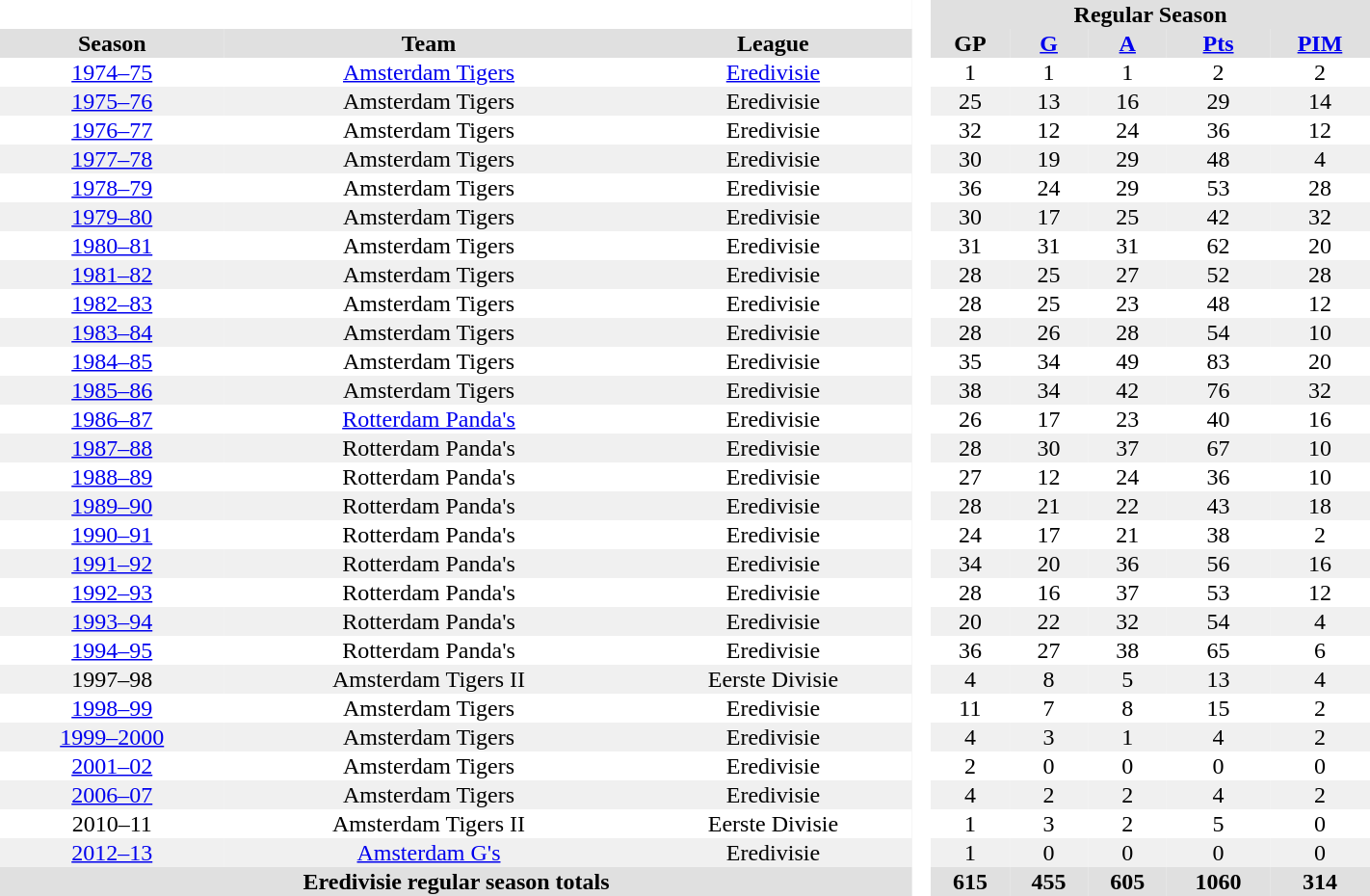<table border="0" cellpadding="1" cellspacing="0" style="text-align:center; width:75%">
<tr bgcolor="#e0e0e0">
<th colspan="3"  bgcolor="#ffffff"> </th>
<th rowspan="99" bgcolor="#ffffff"> </th>
<th colspan="5">Regular Season</th>
</tr>
<tr bgcolor="#e0e0e0">
<th>Season</th>
<th>Team</th>
<th>League</th>
<th>GP</th>
<th><a href='#'>G</a></th>
<th><a href='#'>A</a></th>
<th><a href='#'>Pts</a></th>
<th><a href='#'>PIM</a></th>
</tr>
<tr align="center">
<td><a href='#'>1974–75</a></td>
<td><a href='#'>Amsterdam Tigers</a></td>
<td><a href='#'>Eredivisie</a></td>
<td>1</td>
<td>1</td>
<td>1</td>
<td>2</td>
<td>2</td>
</tr>
<tr align="center" bgcolor="#f0f0f0">
<td><a href='#'>1975–76</a></td>
<td>Amsterdam Tigers</td>
<td>Eredivisie</td>
<td>25</td>
<td>13</td>
<td>16</td>
<td>29</td>
<td>14</td>
</tr>
<tr align="center">
<td><a href='#'>1976–77</a></td>
<td>Amsterdam Tigers</td>
<td>Eredivisie</td>
<td>32</td>
<td>12</td>
<td>24</td>
<td>36</td>
<td>12</td>
</tr>
<tr align="center" bgcolor="#f0f0f0">
<td><a href='#'>1977–78</a></td>
<td>Amsterdam Tigers</td>
<td>Eredivisie</td>
<td>30</td>
<td>19</td>
<td>29</td>
<td>48</td>
<td>4</td>
</tr>
<tr align="center">
<td><a href='#'>1978–79</a></td>
<td>Amsterdam Tigers</td>
<td>Eredivisie</td>
<td>36</td>
<td>24</td>
<td>29</td>
<td>53</td>
<td>28</td>
</tr>
<tr align="center" bgcolor="#f0f0f0">
<td><a href='#'>1979–80</a></td>
<td>Amsterdam Tigers</td>
<td>Eredivisie</td>
<td>30</td>
<td>17</td>
<td>25</td>
<td>42</td>
<td>32</td>
</tr>
<tr align="center">
<td><a href='#'>1980–81</a></td>
<td>Amsterdam Tigers</td>
<td>Eredivisie</td>
<td>31</td>
<td>31</td>
<td>31</td>
<td>62</td>
<td>20</td>
</tr>
<tr align="center" bgcolor="#f0f0f0">
<td><a href='#'>1981–82</a></td>
<td>Amsterdam Tigers</td>
<td>Eredivisie</td>
<td>28</td>
<td>25</td>
<td>27</td>
<td>52</td>
<td>28</td>
</tr>
<tr align="center">
<td><a href='#'>1982–83</a></td>
<td>Amsterdam Tigers</td>
<td>Eredivisie</td>
<td>28</td>
<td>25</td>
<td>23</td>
<td>48</td>
<td>12</td>
</tr>
<tr align="center" bgcolor="#f0f0f0">
<td><a href='#'>1983–84</a></td>
<td>Amsterdam Tigers</td>
<td>Eredivisie</td>
<td>28</td>
<td>26</td>
<td>28</td>
<td>54</td>
<td>10</td>
</tr>
<tr align="center">
<td><a href='#'>1984–85</a></td>
<td>Amsterdam Tigers</td>
<td>Eredivisie</td>
<td>35</td>
<td>34</td>
<td>49</td>
<td>83</td>
<td>20</td>
</tr>
<tr align="center" bgcolor="#f0f0f0">
<td><a href='#'>1985–86</a></td>
<td>Amsterdam Tigers</td>
<td>Eredivisie</td>
<td>38</td>
<td>34</td>
<td>42</td>
<td>76</td>
<td>32</td>
</tr>
<tr align="center">
<td><a href='#'>1986–87</a></td>
<td><a href='#'>Rotterdam Panda's</a></td>
<td>Eredivisie</td>
<td>26</td>
<td>17</td>
<td>23</td>
<td>40</td>
<td>16</td>
</tr>
<tr align="center" bgcolor="#f0f0f0">
<td><a href='#'>1987–88</a></td>
<td>Rotterdam Panda's</td>
<td>Eredivisie</td>
<td>28</td>
<td>30</td>
<td>37</td>
<td>67</td>
<td>10</td>
</tr>
<tr align="center">
<td><a href='#'>1988–89</a></td>
<td>Rotterdam Panda's</td>
<td>Eredivisie</td>
<td>27</td>
<td>12</td>
<td>24</td>
<td>36</td>
<td>10</td>
</tr>
<tr align="center" bgcolor="#f0f0f0">
<td><a href='#'>1989–90</a></td>
<td>Rotterdam Panda's</td>
<td>Eredivisie</td>
<td>28</td>
<td>21</td>
<td>22</td>
<td>43</td>
<td>18</td>
</tr>
<tr align="center">
<td><a href='#'>1990–91</a></td>
<td>Rotterdam Panda's</td>
<td>Eredivisie</td>
<td>24</td>
<td>17</td>
<td>21</td>
<td>38</td>
<td>2</td>
</tr>
<tr align="center" bgcolor="#f0f0f0">
<td><a href='#'>1991–92</a></td>
<td>Rotterdam Panda's</td>
<td>Eredivisie</td>
<td>34</td>
<td>20</td>
<td>36</td>
<td>56</td>
<td>16</td>
</tr>
<tr align="center">
<td><a href='#'>1992–93</a></td>
<td>Rotterdam Panda's</td>
<td>Eredivisie</td>
<td>28</td>
<td>16</td>
<td>37</td>
<td>53</td>
<td>12</td>
</tr>
<tr align="center" bgcolor="#f0f0f0">
<td><a href='#'>1993–94</a></td>
<td>Rotterdam Panda's</td>
<td>Eredivisie</td>
<td>20</td>
<td>22</td>
<td>32</td>
<td>54</td>
<td>4</td>
</tr>
<tr align="center">
<td><a href='#'>1994–95</a></td>
<td>Rotterdam Panda's</td>
<td>Eredivisie</td>
<td>36</td>
<td>27</td>
<td>38</td>
<td>65</td>
<td>6</td>
</tr>
<tr align="center" bgcolor="#f0f0f0">
<td>1997–98</td>
<td>Amsterdam Tigers II</td>
<td>Eerste Divisie</td>
<td>4</td>
<td>8</td>
<td>5</td>
<td>13</td>
<td>4</td>
</tr>
<tr align="center">
<td><a href='#'>1998–99</a></td>
<td>Amsterdam Tigers</td>
<td>Eredivisie</td>
<td>11</td>
<td>7</td>
<td>8</td>
<td>15</td>
<td>2</td>
</tr>
<tr align="center" bgcolor="#f0f0f0">
<td><a href='#'>1999–2000</a></td>
<td>Amsterdam Tigers</td>
<td>Eredivisie</td>
<td>4</td>
<td>3</td>
<td>1</td>
<td>4</td>
<td>2</td>
</tr>
<tr align="center">
<td><a href='#'>2001–02</a></td>
<td>Amsterdam Tigers</td>
<td>Eredivisie</td>
<td>2</td>
<td>0</td>
<td>0</td>
<td>0</td>
<td>0</td>
</tr>
<tr align="center" bgcolor="#f0f0f0">
<td><a href='#'>2006–07</a></td>
<td>Amsterdam Tigers</td>
<td>Eredivisie</td>
<td>4</td>
<td>2</td>
<td>2</td>
<td>4</td>
<td>2</td>
</tr>
<tr align="center">
<td>2010–11</td>
<td>Amsterdam Tigers II</td>
<td>Eerste Divisie</td>
<td>1</td>
<td>3</td>
<td>2</td>
<td>5</td>
<td>0</td>
</tr>
<tr align="center" bgcolor="#f0f0f0">
<td><a href='#'>2012–13</a></td>
<td><a href='#'>Amsterdam G's</a></td>
<td>Eredivisie</td>
<td>1</td>
<td>0</td>
<td>0</td>
<td>0</td>
<td>0</td>
</tr>
<tr bgcolor="#e0e0e0">
<th colspan="3">Eredivisie regular season totals</th>
<th>615</th>
<th>455</th>
<th>605</th>
<th>1060</th>
<th>314</th>
</tr>
</table>
